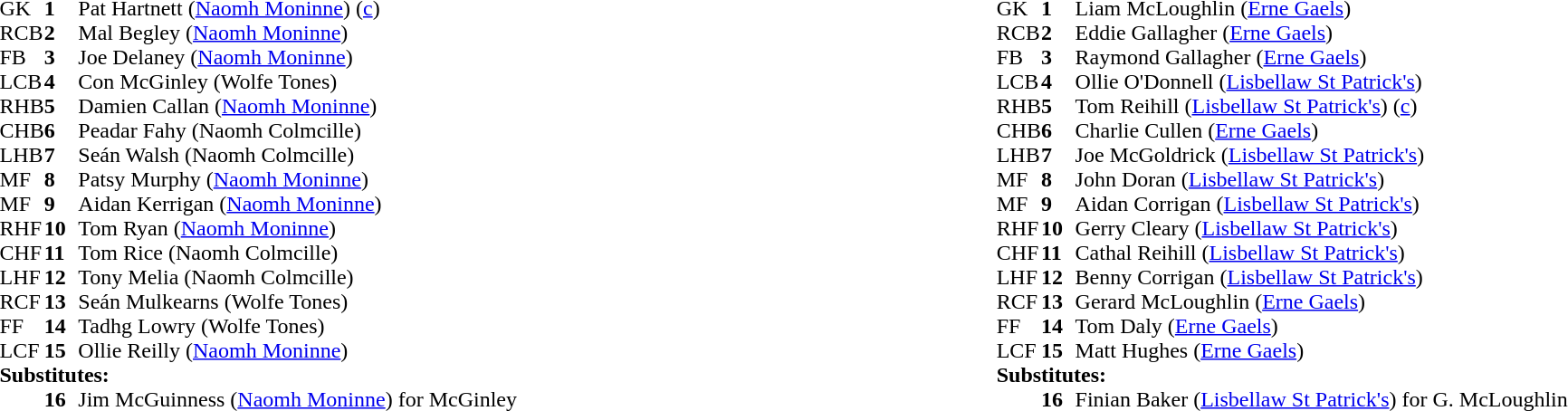<table style="width:100%;">
<tr>
<td style="vertical-align:top; width:50%"><br><table cellspacing="0" cellpadding="0">
<tr>
<th width="25"></th>
<th width="25"></th>
</tr>
<tr>
<td>GK</td>
<td><strong>1</strong></td>
<td>Pat Hartnett (<a href='#'>Naomh Moninne</a>) (<a href='#'>c</a>)</td>
</tr>
<tr>
<td>RCB</td>
<td><strong>2</strong></td>
<td>Mal Begley (<a href='#'>Naomh Moninne</a>)</td>
</tr>
<tr>
<td>FB</td>
<td><strong>3</strong></td>
<td>Joe Delaney (<a href='#'>Naomh Moninne</a>)</td>
</tr>
<tr>
<td>LCB</td>
<td><strong>4</strong></td>
<td>Con McGinley (Wolfe Tones)</td>
</tr>
<tr>
<td>RHB</td>
<td><strong>5</strong></td>
<td>Damien Callan (<a href='#'>Naomh Moninne</a>)</td>
</tr>
<tr>
<td>CHB</td>
<td><strong>6</strong></td>
<td>Peadar Fahy (Naomh Colmcille)</td>
</tr>
<tr>
<td>LHB</td>
<td><strong>7</strong></td>
<td>Seán Walsh (Naomh Colmcille)</td>
</tr>
<tr>
<td>MF</td>
<td><strong>8</strong></td>
<td>Patsy Murphy (<a href='#'>Naomh Moninne</a>)</td>
</tr>
<tr>
<td>MF</td>
<td><strong>9</strong></td>
<td>Aidan Kerrigan (<a href='#'>Naomh Moninne</a>)</td>
</tr>
<tr>
<td>RHF</td>
<td><strong>10</strong></td>
<td>Tom Ryan (<a href='#'>Naomh Moninne</a>)</td>
</tr>
<tr>
<td>CHF</td>
<td><strong>11</strong></td>
<td>Tom Rice (Naomh Colmcille)</td>
</tr>
<tr>
<td>LHF</td>
<td><strong>12</strong></td>
<td>Tony Melia (Naomh Colmcille)</td>
</tr>
<tr>
<td>RCF</td>
<td><strong>13</strong></td>
<td>Seán Mulkearns (Wolfe Tones)</td>
</tr>
<tr>
<td>FF</td>
<td><strong>14</strong></td>
<td>Tadhg Lowry (Wolfe Tones)</td>
</tr>
<tr>
<td>LCF</td>
<td><strong>15</strong></td>
<td>Ollie Reilly (<a href='#'>Naomh Moninne</a>)</td>
</tr>
<tr>
<td colspan=3><strong>Substitutes:</strong></td>
</tr>
<tr>
<td></td>
<td><strong>16</strong></td>
<td>Jim McGuinness (<a href='#'>Naomh Moninne</a>) for McGinley</td>
</tr>
</table>
</td>
<td style="vertical-align:top; width:50%"><br><table cellspacing="0" cellpadding="0" style="margin:auto">
<tr>
<th width="25"></th>
<th width="25"></th>
</tr>
<tr>
<td>GK</td>
<td><strong>1</strong></td>
<td>Liam McLoughlin (<a href='#'>Erne Gaels</a>)</td>
</tr>
<tr>
<td>RCB</td>
<td><strong>2</strong></td>
<td>Eddie Gallagher (<a href='#'>Erne Gaels</a>)</td>
</tr>
<tr>
<td>FB</td>
<td><strong>3</strong></td>
<td>Raymond Gallagher (<a href='#'>Erne Gaels</a>)</td>
</tr>
<tr>
<td>LCB</td>
<td><strong>4</strong></td>
<td>Ollie O'Donnell (<a href='#'>Lisbellaw St Patrick's</a>)</td>
</tr>
<tr>
<td>RHB</td>
<td><strong>5</strong></td>
<td>Tom Reihill (<a href='#'>Lisbellaw St Patrick's</a>) (<a href='#'>c</a>)</td>
</tr>
<tr>
<td>CHB</td>
<td><strong>6</strong></td>
<td>Charlie Cullen (<a href='#'>Erne Gaels</a>)</td>
</tr>
<tr>
<td>LHB</td>
<td><strong>7</strong></td>
<td>Joe McGoldrick (<a href='#'>Lisbellaw St Patrick's</a>)</td>
</tr>
<tr>
<td>MF</td>
<td><strong>8</strong></td>
<td>John Doran (<a href='#'>Lisbellaw St Patrick's</a>)</td>
</tr>
<tr>
<td>MF</td>
<td><strong>9</strong></td>
<td>Aidan Corrigan (<a href='#'>Lisbellaw St Patrick's</a>)</td>
</tr>
<tr>
<td>RHF</td>
<td><strong>10</strong></td>
<td>Gerry Cleary (<a href='#'>Lisbellaw St Patrick's</a>)</td>
</tr>
<tr>
<td>CHF</td>
<td><strong>11</strong></td>
<td>Cathal Reihill (<a href='#'>Lisbellaw St Patrick's</a>)</td>
</tr>
<tr>
<td>LHF</td>
<td><strong>12</strong></td>
<td>Benny Corrigan (<a href='#'>Lisbellaw St Patrick's</a>)</td>
</tr>
<tr>
<td>RCF</td>
<td><strong>13</strong></td>
<td>Gerard McLoughlin (<a href='#'>Erne Gaels</a>)</td>
</tr>
<tr>
<td>FF</td>
<td><strong>14</strong></td>
<td>Tom Daly (<a href='#'>Erne Gaels</a>)</td>
</tr>
<tr>
<td>LCF</td>
<td><strong>15</strong></td>
<td>Matt Hughes (<a href='#'>Erne Gaels</a>)</td>
</tr>
<tr>
<td colspan=3><strong>Substitutes:</strong></td>
</tr>
<tr>
<td></td>
<td><strong>16</strong></td>
<td>Finian Baker (<a href='#'>Lisbellaw St Patrick's</a>) for G. McLoughlin</td>
</tr>
<tr>
</tr>
</table>
</td>
</tr>
<tr>
</tr>
</table>
